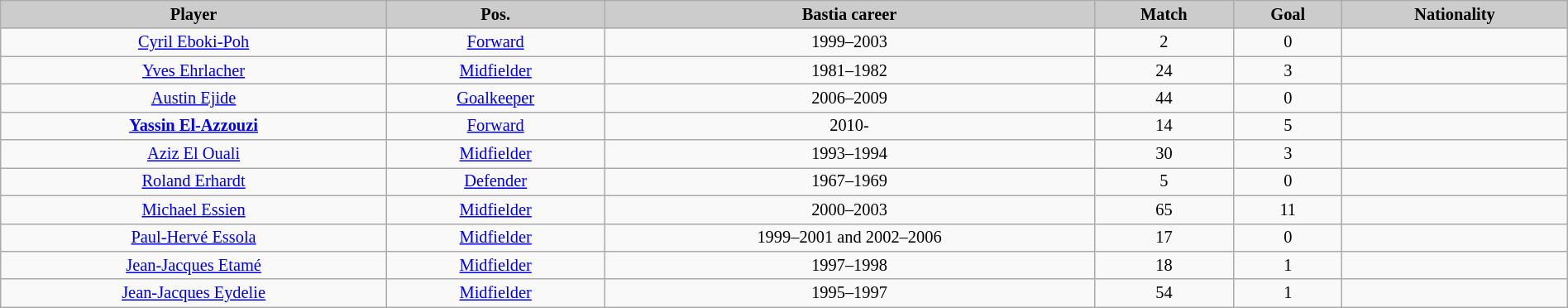<table cellpadding="4" cellspacing="0" border="1" width="100%" style="text-align: center; font-size: 85%; border: gray solid 1px; border-collapse: collapse;" class="wikitable sortable">
<tr bgcolor="#CCCCCC">
<td align="center"><strong>Player</strong></td>
<td align="center"><strong>Pos.</strong></td>
<td align="center"><strong>Bastia career</strong></td>
<td align="center"><strong>Match</strong></td>
<td align="center"><strong>Goal</strong></td>
<td align="center"><strong>Nationality</strong></td>
</tr>
<tr>
<td><a href='#'>Cyril Eboki-Poh</a></td>
<td><a href='#'>Forward</a></td>
<td>1999–2003</td>
<td>2</td>
<td>0</td>
<td></td>
</tr>
<tr>
<td><a href='#'>Yves Ehrlacher</a></td>
<td><a href='#'>Midfielder</a></td>
<td>1981–1982</td>
<td>24</td>
<td>3</td>
<td></td>
</tr>
<tr>
<td><a href='#'>Austin Ejide</a></td>
<td><a href='#'>Goalkeeper</a></td>
<td>2006–2009</td>
<td>44</td>
<td>0</td>
<td></td>
</tr>
<tr>
<td><strong><a href='#'>Yassin El-Azzouzi</a></strong></td>
<td><a href='#'>Forward</a></td>
<td>2010-</td>
<td>14</td>
<td>5</td>
<td></td>
</tr>
<tr>
<td><a href='#'>Aziz El Ouali</a></td>
<td><a href='#'>Midfielder</a></td>
<td>1993–1994</td>
<td>30</td>
<td>3</td>
<td></td>
</tr>
<tr>
<td><a href='#'>Roland Erhardt</a></td>
<td><a href='#'>Defender</a></td>
<td>1967–1969</td>
<td>5</td>
<td>0</td>
<td></td>
</tr>
<tr>
<td><a href='#'>Michael Essien</a></td>
<td><a href='#'>Midfielder</a></td>
<td>2000–2003</td>
<td>65</td>
<td>11</td>
<td></td>
</tr>
<tr>
<td><a href='#'>Paul-Hervé Essola</a></td>
<td><a href='#'>Midfielder</a></td>
<td>1999–2001 and 2002–2006</td>
<td>17</td>
<td>0</td>
<td></td>
</tr>
<tr>
<td><a href='#'>Jean-Jacques Etamé</a></td>
<td><a href='#'>Midfielder</a></td>
<td>1997–1998</td>
<td>18</td>
<td>1</td>
<td></td>
</tr>
<tr>
<td><a href='#'>Jean-Jacques Eydelie</a></td>
<td><a href='#'>Midfielder</a></td>
<td>1995–1997</td>
<td>54</td>
<td>1</td>
<td></td>
</tr>
</table>
